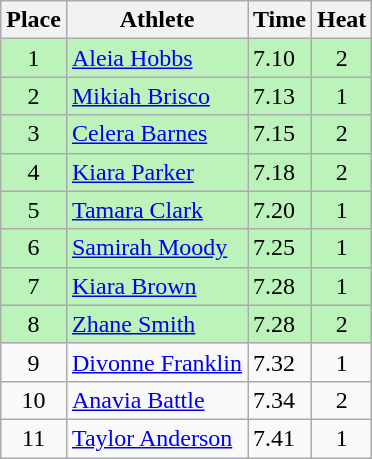<table class="wikitable">
<tr>
<th>Place</th>
<th>Athlete</th>
<th>Time</th>
<th>Heat</th>
</tr>
<tr bgcolor=#bbf3bb>
<td align=center>1</td>
<td><a href='#'>Aleia Hobbs</a></td>
<td>7.10</td>
<td align=center>2</td>
</tr>
<tr bgcolor=#bbf3bb>
<td align=center>2</td>
<td><a href='#'>Mikiah Brisco</a></td>
<td>7.13</td>
<td align=center>1</td>
</tr>
<tr bgcolor=#bbf3bb>
<td align=center>3</td>
<td><a href='#'>Celera Barnes</a></td>
<td>7.15</td>
<td align=center>2</td>
</tr>
<tr bgcolor=#bbf3bb>
<td align=center>4</td>
<td><a href='#'>Kiara Parker</a></td>
<td>7.18</td>
<td align=center>2</td>
</tr>
<tr bgcolor=#bbf3bb>
<td align=center>5</td>
<td><a href='#'>Tamara Clark</a></td>
<td>7.20</td>
<td align=center>1</td>
</tr>
<tr bgcolor=#bbf3bb>
<td align=center>6</td>
<td><a href='#'>Samirah Moody</a></td>
<td>7.25</td>
<td align=center>1</td>
</tr>
<tr bgcolor=#bbf3bb>
<td align=center>7</td>
<td><a href='#'>Kiara Brown</a></td>
<td>7.28</td>
<td align=center>1</td>
</tr>
<tr bgcolor=#bbf3bb>
<td align=center>8</td>
<td><a href='#'>Zhane Smith</a></td>
<td>7.28</td>
<td align=center>2</td>
</tr>
<tr>
<td align=center>9</td>
<td><a href='#'>Divonne Franklin</a></td>
<td>7.32</td>
<td align=center>1</td>
</tr>
<tr>
<td align=center>10</td>
<td><a href='#'>Anavia Battle</a></td>
<td>7.34</td>
<td align=center>2</td>
</tr>
<tr>
<td align=center>11</td>
<td><a href='#'>Taylor Anderson</a></td>
<td>7.41</td>
<td align=center>1</td>
</tr>
</table>
